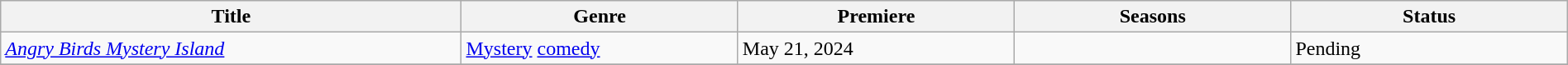<table style="width:100%;" class="wikitable sortable">
<tr>
<th style="width:25%;">Title</th>
<th style="width:15%;">Genre</th>
<th style="width:15%;">Premiere</th>
<th style="width:15%;">Seasons</th>
<th style="width:15%;">Status</th>
</tr>
<tr>
<td><em><a href='#'>Angry Birds Mystery Island</a></em></td>
<td><a href='#'>Mystery</a> <a href='#'>comedy</a></td>
<td>May 21, 2024</td>
<td></td>
<td>Pending</td>
</tr>
<tr>
</tr>
</table>
